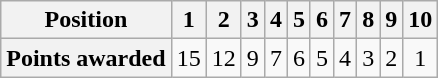<table class="wikitable floatleft" style="text-align: center">
<tr>
<th scope="col">Position</th>
<th scope="col">1</th>
<th scope="col">2</th>
<th scope="col">3</th>
<th scope="col">4</th>
<th scope="col">5</th>
<th scope="col">6</th>
<th scope="col">7</th>
<th scope="col">8</th>
<th scope="col">9</th>
<th scope="col">10</th>
</tr>
<tr>
<th scope="row">Points awarded</th>
<td>15</td>
<td>12</td>
<td>9</td>
<td>7</td>
<td>6</td>
<td>5</td>
<td>4</td>
<td>3</td>
<td>2</td>
<td>1</td>
</tr>
</table>
